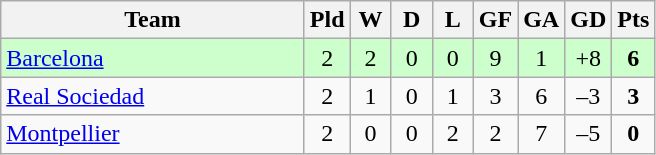<table class="wikitable" style="text-align: center;">
<tr>
<th width=195>Team</th>
<th width=20>Pld</th>
<th width=20>W</th>
<th width=20>D</th>
<th width=20>L</th>
<th width=20>GF</th>
<th width=20>GA</th>
<th width=20>GD</th>
<th width=20>Pts</th>
</tr>
<tr align="center" style="background:#ccffcc;">
<td align="left"> <a href='#'>Barcelona</a></td>
<td>2</td>
<td>2</td>
<td>0</td>
<td>0</td>
<td>9</td>
<td>1</td>
<td>+8</td>
<td><strong>6</strong></td>
</tr>
<tr align="center">
<td align="left"> <a href='#'>Real Sociedad</a></td>
<td>2</td>
<td>1</td>
<td>0</td>
<td>1</td>
<td>3</td>
<td>6</td>
<td>–3</td>
<td><strong>3</strong></td>
</tr>
<tr align="center">
<td align="left"> <a href='#'>Montpellier</a></td>
<td>2</td>
<td>0</td>
<td>0</td>
<td>2</td>
<td>2</td>
<td>7</td>
<td>–5</td>
<td><strong>0</strong></td>
</tr>
</table>
